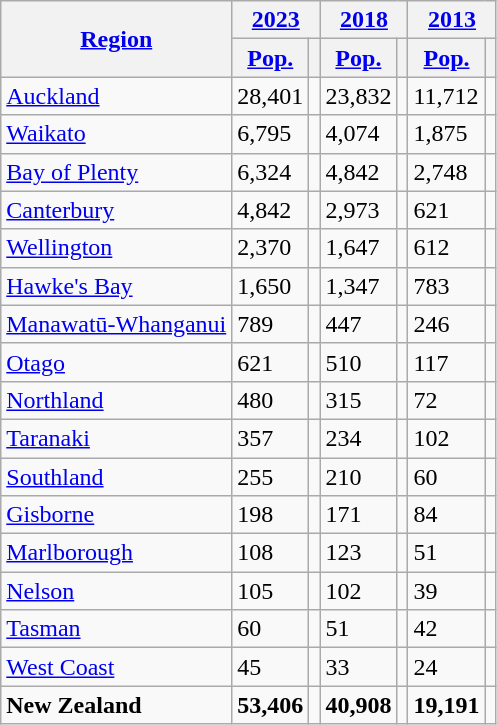<table class="wikitable collapsible sortable">
<tr>
<th rowspan="2"><a href='#'>Region</a></th>
<th colspan="2"><a href='#'>2023</a></th>
<th colspan="2"><a href='#'>2018</a></th>
<th colspan="2"><a href='#'>2013</a></th>
</tr>
<tr>
<th><a href='#'>Pop.</a></th>
<th></th>
<th><a href='#'>Pop.</a></th>
<th></th>
<th><a href='#'>Pop.</a></th>
<th></th>
</tr>
<tr>
<td><a href='#'>Auckland</a></td>
<td>28,401</td>
<td></td>
<td>23,832</td>
<td></td>
<td>11,712</td>
<td></td>
</tr>
<tr>
<td><a href='#'>Waikato</a></td>
<td>6,795</td>
<td></td>
<td>4,074</td>
<td></td>
<td>1,875</td>
<td></td>
</tr>
<tr>
<td><a href='#'>Bay of Plenty</a></td>
<td>6,324</td>
<td></td>
<td>4,842</td>
<td></td>
<td>2,748</td>
<td></td>
</tr>
<tr>
<td><a href='#'>Canterbury</a></td>
<td>4,842</td>
<td></td>
<td>2,973</td>
<td></td>
<td>621</td>
<td></td>
</tr>
<tr>
<td><a href='#'>Wellington</a></td>
<td>2,370</td>
<td></td>
<td>1,647</td>
<td></td>
<td>612</td>
<td></td>
</tr>
<tr>
<td><a href='#'>Hawke's Bay</a></td>
<td>1,650</td>
<td></td>
<td>1,347</td>
<td></td>
<td>783</td>
<td></td>
</tr>
<tr>
<td><a href='#'>Manawatū-Whanganui</a></td>
<td>789</td>
<td></td>
<td>447</td>
<td></td>
<td>246</td>
<td></td>
</tr>
<tr>
<td><a href='#'>Otago</a></td>
<td>621</td>
<td></td>
<td>510</td>
<td></td>
<td>117</td>
<td></td>
</tr>
<tr>
<td><a href='#'>Northland</a></td>
<td>480</td>
<td></td>
<td>315</td>
<td></td>
<td>72</td>
<td></td>
</tr>
<tr>
<td><a href='#'>Taranaki</a></td>
<td>357</td>
<td></td>
<td>234</td>
<td></td>
<td>102</td>
<td></td>
</tr>
<tr>
<td><a href='#'>Southland</a></td>
<td>255</td>
<td></td>
<td>210</td>
<td></td>
<td>60</td>
<td></td>
</tr>
<tr>
<td><a href='#'>Gisborne</a></td>
<td>198</td>
<td></td>
<td>171</td>
<td></td>
<td>84</td>
<td></td>
</tr>
<tr>
<td><a href='#'>Marlborough</a></td>
<td>108</td>
<td></td>
<td>123</td>
<td></td>
<td>51</td>
<td></td>
</tr>
<tr>
<td><a href='#'>Nelson</a></td>
<td>105</td>
<td></td>
<td>102</td>
<td></td>
<td>39</td>
<td></td>
</tr>
<tr>
<td><a href='#'>Tasman</a></td>
<td>60</td>
<td></td>
<td>51</td>
<td></td>
<td>42</td>
<td></td>
</tr>
<tr>
<td><a href='#'>West Coast</a></td>
<td>45</td>
<td></td>
<td>33</td>
<td></td>
<td>24</td>
<td></td>
</tr>
<tr>
<td> <strong>New Zealand</strong></td>
<td><strong>53,406</strong></td>
<td><strong></strong></td>
<td><strong>40,908</strong></td>
<td><strong></strong></td>
<td><strong>19,191</strong></td>
<td><strong></strong></td>
</tr>
</table>
